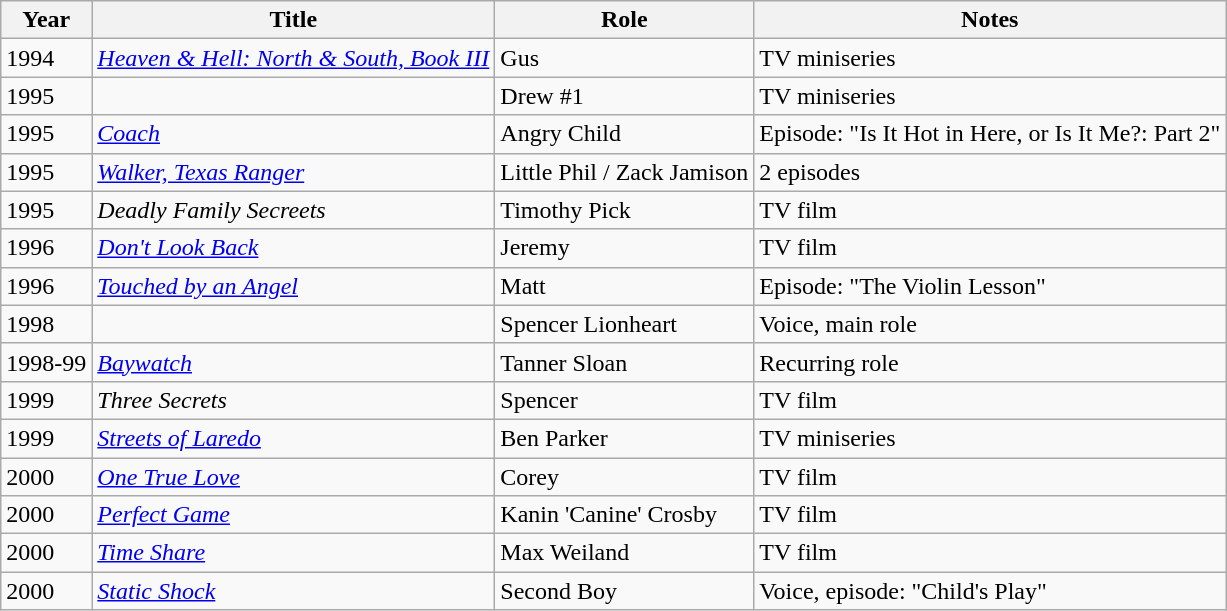<table class="wikitable sortable">
<tr>
<th>Year</th>
<th>Title</th>
<th>Role</th>
<th class="unsortable">Notes</th>
</tr>
<tr>
<td>1994</td>
<td><em><a href='#'>Heaven & Hell: North & South, Book III</a></em></td>
<td>Gus</td>
<td>TV miniseries</td>
</tr>
<tr>
<td>1995</td>
<td><em></em></td>
<td>Drew #1</td>
<td>TV miniseries</td>
</tr>
<tr>
<td>1995</td>
<td><em><a href='#'>Coach</a></em></td>
<td>Angry Child</td>
<td>Episode: "Is It Hot in Here, or Is It Me?: Part 2"</td>
</tr>
<tr>
<td>1995</td>
<td><em><a href='#'>Walker, Texas Ranger</a></em></td>
<td>Little Phil / Zack Jamison</td>
<td>2 episodes</td>
</tr>
<tr>
<td>1995</td>
<td><em>Deadly Family Secreets</em></td>
<td>Timothy Pick</td>
<td>TV film</td>
</tr>
<tr>
<td>1996</td>
<td><em><a href='#'>Don't Look Back</a></em></td>
<td>Jeremy</td>
<td>TV film</td>
</tr>
<tr>
<td>1996</td>
<td><em><a href='#'>Touched by an Angel</a></em></td>
<td>Matt</td>
<td>Episode: "The Violin Lesson"</td>
</tr>
<tr>
<td>1998</td>
<td><em></em></td>
<td>Spencer Lionheart</td>
<td>Voice, main role</td>
</tr>
<tr>
<td>1998-99</td>
<td><em><a href='#'>Baywatch</a></em></td>
<td>Tanner Sloan</td>
<td>Recurring role</td>
</tr>
<tr>
<td>1999</td>
<td><em>Three Secrets</em></td>
<td>Spencer</td>
<td>TV film</td>
</tr>
<tr>
<td>1999</td>
<td><em><a href='#'>Streets of Laredo</a></em></td>
<td>Ben Parker</td>
<td>TV miniseries</td>
</tr>
<tr>
<td>2000</td>
<td><em><a href='#'>One True Love</a></em></td>
<td>Corey</td>
<td>TV film</td>
</tr>
<tr>
<td>2000</td>
<td><em><a href='#'>Perfect Game</a></em></td>
<td>Kanin 'Canine' Crosby</td>
<td>TV film</td>
</tr>
<tr>
<td>2000</td>
<td><em><a href='#'>Time Share</a></em></td>
<td>Max Weiland</td>
<td>TV film</td>
</tr>
<tr>
<td>2000</td>
<td><em><a href='#'>Static Shock</a></em></td>
<td>Second Boy</td>
<td>Voice, episode: "Child's Play"</td>
</tr>
</table>
